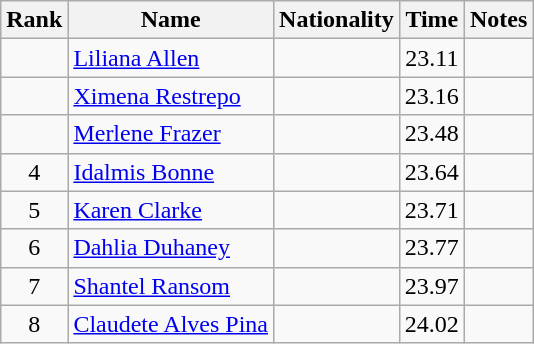<table class="wikitable sortable" style="text-align:center">
<tr>
<th>Rank</th>
<th>Name</th>
<th>Nationality</th>
<th>Time</th>
<th>Notes</th>
</tr>
<tr>
<td></td>
<td align=left><a href='#'>Liliana Allen</a></td>
<td align=left></td>
<td>23.11</td>
<td></td>
</tr>
<tr>
<td></td>
<td align=left><a href='#'>Ximena Restrepo</a></td>
<td align=left></td>
<td>23.16</td>
<td></td>
</tr>
<tr>
<td></td>
<td align=left><a href='#'>Merlene Frazer</a></td>
<td align=left></td>
<td>23.48</td>
<td></td>
</tr>
<tr>
<td>4</td>
<td align=left><a href='#'>Idalmis Bonne</a></td>
<td align=left></td>
<td>23.64</td>
<td></td>
</tr>
<tr>
<td>5</td>
<td align=left><a href='#'>Karen Clarke</a></td>
<td align=left></td>
<td>23.71</td>
<td></td>
</tr>
<tr>
<td>6</td>
<td align=left><a href='#'>Dahlia Duhaney</a></td>
<td align=left></td>
<td>23.77</td>
<td></td>
</tr>
<tr>
<td>7</td>
<td align=left><a href='#'>Shantel Ransom</a></td>
<td align=left></td>
<td>23.97</td>
<td></td>
</tr>
<tr>
<td>8</td>
<td align=left><a href='#'>Claudete Alves Pina</a></td>
<td align=left></td>
<td>24.02</td>
<td></td>
</tr>
</table>
